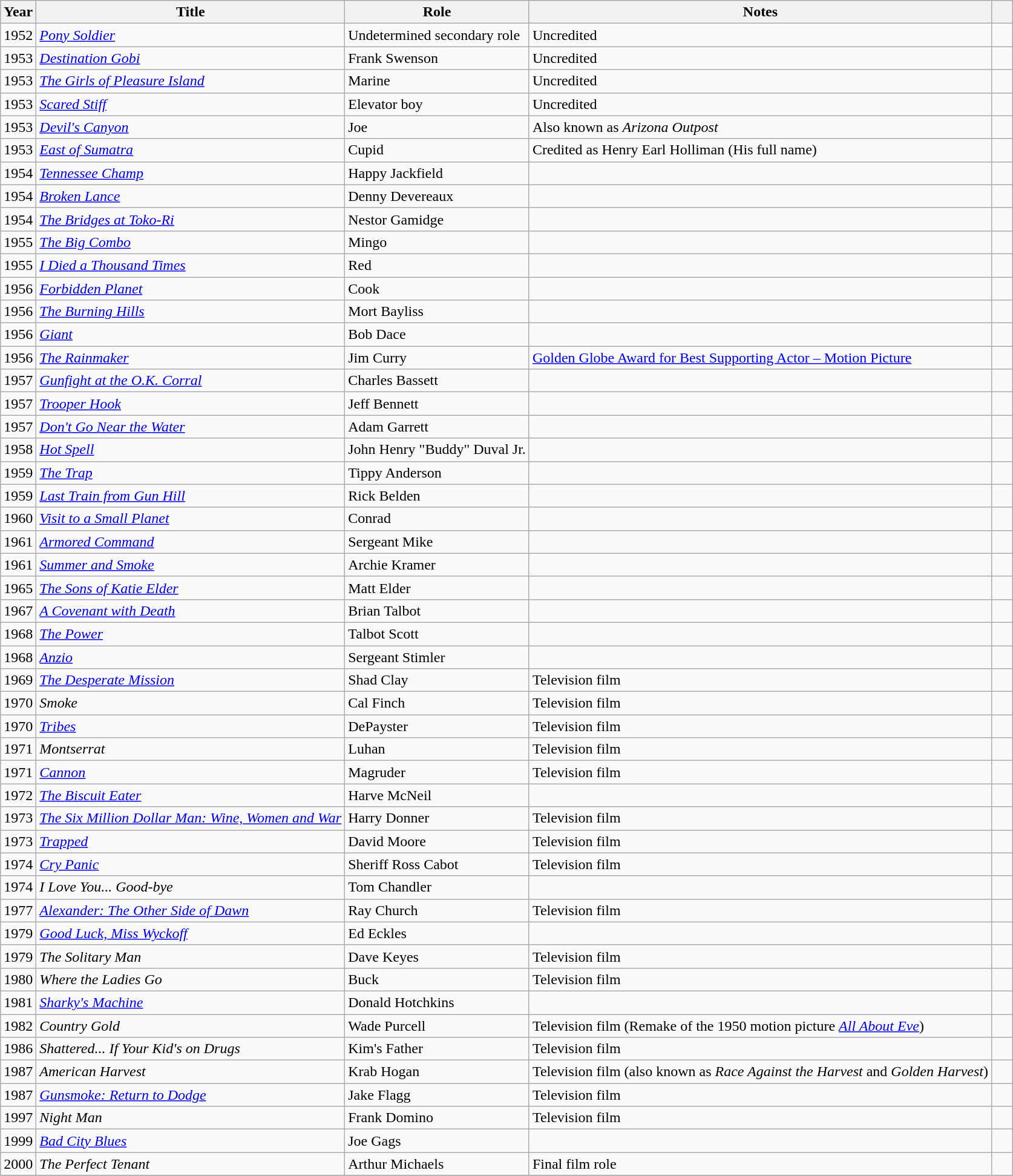<table class="wikitable plainrowheaders sortable">
<tr>
<th scope="col">Year</th>
<th scope="col">Title</th>
<th scope="col">Role</th>
<th scope="col">Notes</th>
<th scope="col" style="width: 1em;"></th>
</tr>
<tr>
<td>1952</td>
<td><em><a href='#'>Pony Soldier</a></em></td>
<td>Undetermined secondary role</td>
<td>Uncredited</td>
<td align=center></td>
</tr>
<tr>
<td>1953</td>
<td><em><a href='#'>Destination Gobi</a></em></td>
<td>Frank Swenson</td>
<td>Uncredited</td>
<td align=center></td>
</tr>
<tr>
<td>1953</td>
<td><em><a href='#'>The Girls of Pleasure Island</a></em></td>
<td>Marine</td>
<td>Uncredited</td>
<td align=center></td>
</tr>
<tr>
<td>1953</td>
<td><em><a href='#'>Scared Stiff</a></em></td>
<td>Elevator boy</td>
<td>Uncredited</td>
<td align=center></td>
</tr>
<tr>
<td>1953</td>
<td><em><a href='#'>Devil's Canyon</a></em></td>
<td>Joe</td>
<td>Also known as <em>Arizona Outpost</em></td>
<td align=center></td>
</tr>
<tr>
<td>1953</td>
<td><em><a href='#'>East of Sumatra</a></em></td>
<td>Cupid</td>
<td>Credited as Henry Earl Holliman (His full name)</td>
<td align=center></td>
</tr>
<tr>
<td>1954</td>
<td><em><a href='#'>Tennessee Champ</a></em></td>
<td>Happy Jackfield</td>
<td></td>
<td align=center></td>
</tr>
<tr>
<td>1954</td>
<td><em><a href='#'>Broken Lance</a></em></td>
<td>Denny Devereaux</td>
<td></td>
<td align=center></td>
</tr>
<tr>
<td>1954</td>
<td><em><a href='#'>The Bridges at Toko-Ri</a></em></td>
<td>Nestor Gamidge</td>
<td></td>
<td align=center></td>
</tr>
<tr>
<td>1955</td>
<td><em><a href='#'>The Big Combo</a></em></td>
<td>Mingo</td>
<td></td>
<td align=center></td>
</tr>
<tr>
<td>1955</td>
<td><em><a href='#'>I Died a Thousand Times</a></em></td>
<td>Red</td>
<td></td>
<td align=center></td>
</tr>
<tr>
<td>1956</td>
<td><em><a href='#'>Forbidden Planet</a></em></td>
<td>Cook</td>
<td></td>
<td align=center></td>
</tr>
<tr>
<td>1956</td>
<td><em><a href='#'>The Burning Hills</a></em></td>
<td>Mort Bayliss</td>
<td></td>
<td align=center></td>
</tr>
<tr>
<td>1956</td>
<td><em><a href='#'>Giant</a></em></td>
<td>Bob Dace</td>
<td></td>
<td align=center></td>
</tr>
<tr>
<td>1956</td>
<td><em><a href='#'>The Rainmaker</a></em></td>
<td>Jim Curry</td>
<td><a href='#'>Golden Globe Award for Best Supporting Actor – Motion Picture</a></td>
<td align=center></td>
</tr>
<tr>
<td>1957</td>
<td><em><a href='#'>Gunfight at the O.K. Corral</a></em></td>
<td>Charles Bassett</td>
<td></td>
<td align=center></td>
</tr>
<tr>
<td>1957</td>
<td><em><a href='#'>Trooper Hook</a></em></td>
<td>Jeff Bennett</td>
<td></td>
<td align=center></td>
</tr>
<tr>
<td>1957</td>
<td><em><a href='#'>Don't Go Near the Water</a></em></td>
<td>Adam Garrett</td>
<td></td>
<td align=center></td>
</tr>
<tr>
<td>1958</td>
<td><em><a href='#'>Hot Spell</a></em></td>
<td>John Henry "Buddy" Duval Jr.</td>
<td></td>
<td align=center></td>
</tr>
<tr>
<td>1959</td>
<td><em><a href='#'>The Trap</a></em></td>
<td>Tippy Anderson</td>
<td></td>
<td align=center></td>
</tr>
<tr>
<td>1959</td>
<td><em><a href='#'>Last Train from Gun Hill</a></em></td>
<td>Rick Belden</td>
<td></td>
<td align=center></td>
</tr>
<tr>
<td>1960</td>
<td><em><a href='#'>Visit to a Small Planet</a></em></td>
<td>Conrad</td>
<td></td>
<td align=center></td>
</tr>
<tr>
<td>1961</td>
<td><em><a href='#'>Armored Command</a></em></td>
<td>Sergeant Mike</td>
<td></td>
<td align=center></td>
</tr>
<tr>
<td>1961</td>
<td><em><a href='#'>Summer and Smoke</a></em></td>
<td>Archie Kramer</td>
<td></td>
<td align=center></td>
</tr>
<tr>
<td>1965</td>
<td><em><a href='#'>The Sons of Katie Elder</a></em></td>
<td>Matt Elder</td>
<td></td>
<td align=center></td>
</tr>
<tr>
<td>1967</td>
<td><em><a href='#'>A Covenant with Death</a></em></td>
<td>Brian Talbot</td>
<td></td>
<td align=center></td>
</tr>
<tr>
<td>1968</td>
<td><em><a href='#'>The Power</a></em></td>
<td>Talbot Scott</td>
<td></td>
<td align=center></td>
</tr>
<tr>
<td>1968</td>
<td><em><a href='#'>Anzio</a></em></td>
<td>Sergeant Stimler</td>
<td></td>
<td align=center></td>
</tr>
<tr>
<td>1969</td>
<td><em><a href='#'>The Desperate Mission</a></em></td>
<td>Shad Clay</td>
<td>Television film</td>
<td align=center></td>
</tr>
<tr>
<td>1970</td>
<td><em>Smoke</em></td>
<td>Cal Finch</td>
<td>Television film</td>
<td align=center></td>
</tr>
<tr>
<td>1970</td>
<td><em><a href='#'>Tribes</a></em></td>
<td>DePayster</td>
<td>Television film</td>
<td align=center></td>
</tr>
<tr>
<td>1971</td>
<td><em>Montserrat</em></td>
<td>Luhan</td>
<td>Television film</td>
<td align=center></td>
</tr>
<tr>
<td>1971</td>
<td><em><a href='#'>Cannon</a></em></td>
<td>Magruder</td>
<td>Television film</td>
<td align=center></td>
</tr>
<tr>
<td>1972</td>
<td><em><a href='#'>The Biscuit Eater</a></em></td>
<td>Harve McNeil</td>
<td></td>
<td align=center></td>
</tr>
<tr>
<td>1973</td>
<td><em><a href='#'>The Six Million Dollar Man: Wine, Women and War</a></em></td>
<td>Harry Donner</td>
<td>Television film</td>
<td align=center></td>
</tr>
<tr>
<td>1973</td>
<td><em><a href='#'>Trapped</a></em></td>
<td>David Moore</td>
<td>Television film</td>
<td align=center></td>
</tr>
<tr>
<td>1974</td>
<td><em><a href='#'>Cry Panic</a></em></td>
<td>Sheriff Ross Cabot</td>
<td>Television film</td>
<td align=center></td>
</tr>
<tr>
<td>1974</td>
<td><em>I Love You... Good-bye</em></td>
<td>Tom Chandler</td>
<td></td>
<td align=center></td>
</tr>
<tr>
<td>1977</td>
<td><em><a href='#'>Alexander: The Other Side of Dawn</a></em></td>
<td>Ray Church</td>
<td>Television film</td>
<td align=center></td>
</tr>
<tr>
<td>1979</td>
<td><em><a href='#'>Good Luck, Miss Wyckoff</a></em></td>
<td>Ed Eckles</td>
<td></td>
<td align=center></td>
</tr>
<tr>
<td>1979</td>
<td><em>The Solitary Man</em></td>
<td>Dave Keyes</td>
<td>Television film</td>
<td align=center></td>
</tr>
<tr>
<td>1980</td>
<td><em>Where the Ladies Go</em></td>
<td>Buck</td>
<td>Television film</td>
<td align=center></td>
</tr>
<tr>
<td>1981</td>
<td><em><a href='#'>Sharky's Machine</a></em></td>
<td>Donald Hotchkins</td>
<td></td>
<td align=center></td>
</tr>
<tr>
<td>1982</td>
<td><em>Country Gold</em></td>
<td>Wade Purcell</td>
<td>Television film (Remake of the 1950 motion picture <em><a href='#'>All About Eve</a></em>)</td>
<td align=center></td>
</tr>
<tr>
<td>1986</td>
<td><em>Shattered... If Your Kid's on Drugs</em></td>
<td>Kim's Father</td>
<td>Television film</td>
<td align=center></td>
</tr>
<tr>
<td>1987</td>
<td><em>American Harvest</em></td>
<td>Krab Hogan</td>
<td>Television film (also known as <em>Race Against the Harvest</em> and <em>Golden Harvest</em>)</td>
<td align=center></td>
</tr>
<tr>
<td>1987</td>
<td><em><a href='#'>Gunsmoke: Return to Dodge</a></em></td>
<td>Jake Flagg</td>
<td>Television film</td>
<td align=center></td>
</tr>
<tr>
<td>1997</td>
<td><em>Night Man</em></td>
<td>Frank Domino</td>
<td>Television film</td>
<td align=center></td>
</tr>
<tr>
<td>1999</td>
<td><em><a href='#'>Bad City Blues</a></em></td>
<td>Joe Gags</td>
<td></td>
<td align=center></td>
</tr>
<tr>
<td>2000</td>
<td><em>The Perfect Tenant</em></td>
<td>Arthur Michaels</td>
<td>Final film role</td>
<td align=center></td>
</tr>
<tr>
</tr>
</table>
